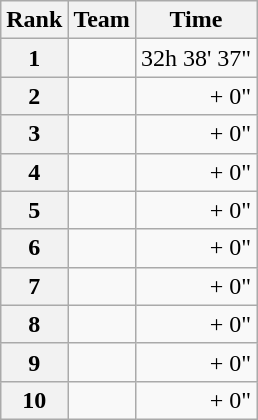<table class="wikitable">
<tr>
<th scope="col">Rank</th>
<th scope="col">Team</th>
<th scope="col">Time</th>
</tr>
<tr>
<th scope="row">1</th>
<td> </td>
<td align="right">32h 38' 37"</td>
</tr>
<tr>
<th scope="row">2</th>
<td> </td>
<td align="right">+ 0"</td>
</tr>
<tr>
<th scope="row">3</th>
<td> </td>
<td align="right">+ 0"</td>
</tr>
<tr>
<th scope="row">4</th>
<td> </td>
<td align="right">+ 0"</td>
</tr>
<tr>
<th scope="row">5</th>
<td> </td>
<td align="right">+ 0"</td>
</tr>
<tr>
<th scope="row">6</th>
<td> </td>
<td align="right">+ 0"</td>
</tr>
<tr>
<th scope="row">7</th>
<td> </td>
<td align="right">+ 0"</td>
</tr>
<tr>
<th scope="row">8</th>
<td> </td>
<td align="right">+ 0"</td>
</tr>
<tr>
<th scope="row">9</th>
<td> </td>
<td align="right">+ 0"</td>
</tr>
<tr>
<th scope="row">10</th>
<td> </td>
<td align="right">+ 0"</td>
</tr>
</table>
